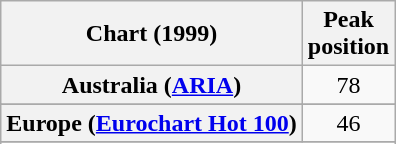<table class="wikitable sortable plainrowheaders" style="text-align:center">
<tr>
<th scope="col">Chart (1999)</th>
<th scope="col">Peak<br>position</th>
</tr>
<tr>
<th scope="row">Australia (<a href='#'>ARIA</a>)</th>
<td>78</td>
</tr>
<tr>
</tr>
<tr>
</tr>
<tr>
<th scope="row">Europe (<a href='#'>Eurochart Hot 100</a>)</th>
<td>46</td>
</tr>
<tr>
</tr>
<tr>
</tr>
<tr>
</tr>
<tr>
</tr>
<tr>
</tr>
<tr>
</tr>
</table>
